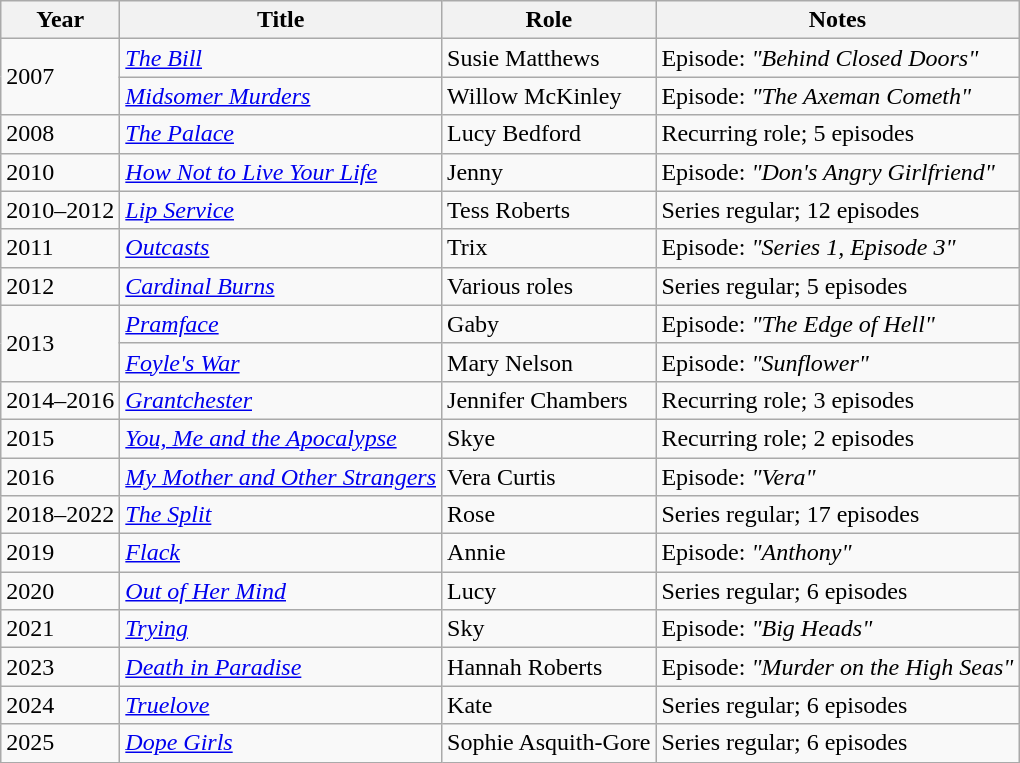<table class="wikitable">
<tr>
<th>Year</th>
<th>Title</th>
<th>Role</th>
<th>Notes</th>
</tr>
<tr>
<td rowspan="2">2007</td>
<td><em><a href='#'>The Bill</a></em></td>
<td>Susie Matthews</td>
<td>Episode: <em>"Behind Closed Doors"</em></td>
</tr>
<tr>
<td><em><a href='#'>Midsomer Murders</a></em></td>
<td>Willow McKinley</td>
<td>Episode: <em>"The Axeman Cometh"</em></td>
</tr>
<tr>
<td>2008</td>
<td><em><a href='#'>The Palace</a></em></td>
<td>Lucy Bedford</td>
<td>Recurring role; 5 episodes</td>
</tr>
<tr>
<td>2010</td>
<td><em><a href='#'>How Not to Live Your Life</a></em></td>
<td>Jenny</td>
<td>Episode: <em>"Don's Angry Girlfriend"</em></td>
</tr>
<tr>
<td>2010–2012</td>
<td><em><a href='#'>Lip Service</a></em></td>
<td>Tess Roberts</td>
<td>Series regular; 12 episodes</td>
</tr>
<tr>
<td>2011</td>
<td><em><a href='#'>Outcasts</a></em></td>
<td>Trix</td>
<td>Episode: <em>"Series 1, Episode 3"</em></td>
</tr>
<tr>
<td>2012</td>
<td><em><a href='#'>Cardinal Burns</a></em></td>
<td>Various roles</td>
<td>Series regular; 5 episodes</td>
</tr>
<tr>
<td rowspan="2">2013</td>
<td><em><a href='#'>Pramface</a></em></td>
<td>Gaby</td>
<td>Episode: <em>"The Edge of Hell"</em></td>
</tr>
<tr>
<td><em><a href='#'>Foyle's War</a></em></td>
<td>Mary Nelson</td>
<td>Episode: <em>"Sunflower"</em></td>
</tr>
<tr>
<td>2014–2016</td>
<td><em><a href='#'>Grantchester</a></em></td>
<td>Jennifer Chambers</td>
<td>Recurring role; 3 episodes</td>
</tr>
<tr>
<td>2015</td>
<td><em><a href='#'>You, Me and the Apocalypse</a></em></td>
<td>Skye</td>
<td>Recurring role; 2 episodes</td>
</tr>
<tr>
<td>2016</td>
<td><em><a href='#'>My Mother and Other Strangers</a></em></td>
<td>Vera Curtis</td>
<td>Episode: <em>"Vera"</em></td>
</tr>
<tr>
<td>2018–2022</td>
<td><em><a href='#'>The Split</a></em></td>
<td>Rose</td>
<td>Series regular; 17 episodes</td>
</tr>
<tr>
<td>2019</td>
<td><em><a href='#'>Flack</a></em></td>
<td>Annie</td>
<td>Episode: <em>"Anthony"</em></td>
</tr>
<tr>
<td>2020</td>
<td><em><a href='#'>Out of Her Mind</a></em></td>
<td>Lucy</td>
<td>Series regular; 6 episodes</td>
</tr>
<tr>
<td>2021</td>
<td><em><a href='#'>Trying</a></em></td>
<td>Sky</td>
<td>Episode: <em>"Big Heads"</em></td>
</tr>
<tr>
<td>2023</td>
<td><em><a href='#'>Death in Paradise</a></em></td>
<td>Hannah Roberts</td>
<td>Episode: <em>"Murder on the High Seas"</em></td>
</tr>
<tr>
<td>2024</td>
<td><em><a href='#'>Truelove</a></em></td>
<td>Kate</td>
<td>Series regular; 6 episodes</td>
</tr>
<tr>
<td>2025</td>
<td><a href='#'><em>Dope Girls</em></a></td>
<td>Sophie Asquith-Gore</td>
<td>Series regular; 6 episodes</td>
</tr>
</table>
